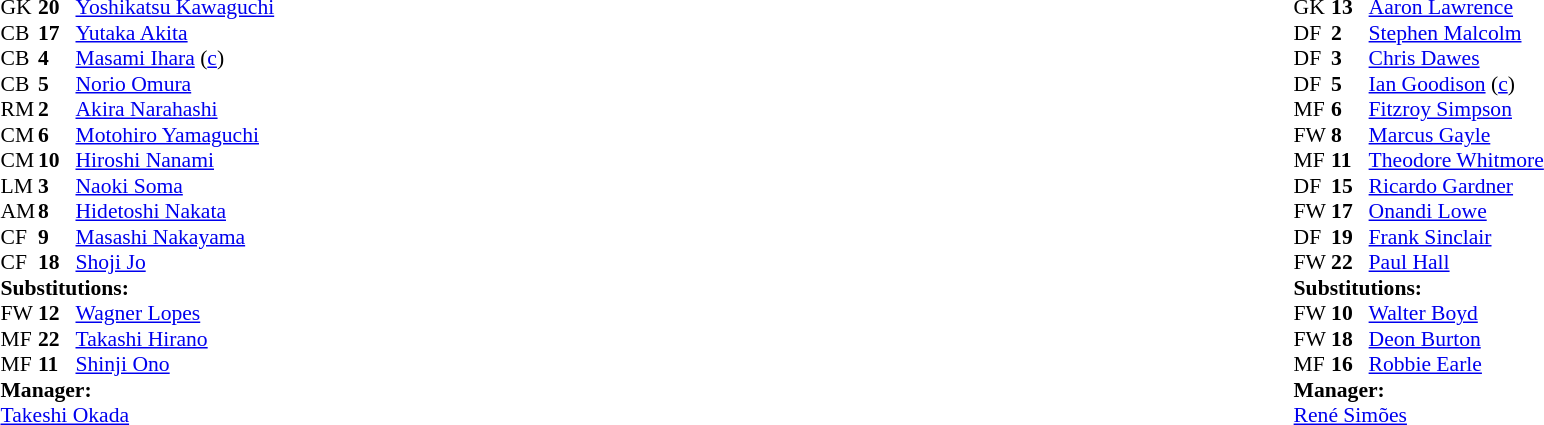<table width="100%">
<tr>
<td valign="top" width="50%"><br><table style="font-size: 90%" cellspacing="0" cellpadding="0">
<tr>
<th width="25"></th>
<th width="25"></th>
</tr>
<tr>
<td>GK</td>
<td><strong>20</strong></td>
<td><a href='#'>Yoshikatsu Kawaguchi</a></td>
</tr>
<tr>
<td>CB</td>
<td><strong>17</strong></td>
<td><a href='#'>Yutaka Akita</a></td>
</tr>
<tr>
<td>CB</td>
<td><strong>4</strong></td>
<td><a href='#'>Masami Ihara</a> (<a href='#'>c</a>)</td>
</tr>
<tr>
<td>CB</td>
<td><strong>5</strong></td>
<td><a href='#'>Norio Omura</a></td>
<td></td>
<td></td>
</tr>
<tr>
<td>RM</td>
<td><strong>2</strong></td>
<td><a href='#'>Akira Narahashi</a></td>
</tr>
<tr>
<td>CM</td>
<td><strong>6</strong></td>
<td><a href='#'>Motohiro Yamaguchi</a></td>
<td></td>
</tr>
<tr>
<td>CM</td>
<td><strong>10</strong></td>
<td><a href='#'>Hiroshi Nanami</a></td>
<td></td>
<td></td>
</tr>
<tr>
<td>LM</td>
<td><strong>3</strong></td>
<td><a href='#'>Naoki Soma</a></td>
</tr>
<tr>
<td>AM</td>
<td><strong>8</strong></td>
<td><a href='#'>Hidetoshi Nakata</a></td>
</tr>
<tr>
<td>CF</td>
<td><strong>9</strong></td>
<td><a href='#'>Masashi Nakayama</a></td>
</tr>
<tr>
<td>CF</td>
<td><strong>18</strong></td>
<td><a href='#'>Shoji Jo</a></td>
<td></td>
<td></td>
</tr>
<tr>
<td colspan=3><strong>Substitutions:</strong></td>
</tr>
<tr>
<td>FW</td>
<td><strong>12</strong></td>
<td><a href='#'>Wagner Lopes</a></td>
<td></td>
<td></td>
</tr>
<tr>
<td>MF</td>
<td><strong>22</strong></td>
<td><a href='#'>Takashi Hirano</a></td>
<td></td>
<td></td>
</tr>
<tr>
<td>MF</td>
<td><strong>11</strong></td>
<td><a href='#'>Shinji Ono</a></td>
<td></td>
<td></td>
</tr>
<tr>
<td colspan=3><strong>Manager:</strong></td>
</tr>
<tr>
<td colspan="4"><a href='#'>Takeshi Okada</a></td>
</tr>
</table>
</td>
<td valign="top"></td>
<td valign="top" width="50%"><br><table style="font-size: 90%" cellspacing="0" cellpadding="0" align="center">
<tr>
<th width="25"></th>
<th width="25"></th>
</tr>
<tr>
<td>GK</td>
<td><strong>13</strong></td>
<td><a href='#'>Aaron Lawrence</a></td>
</tr>
<tr>
<td>DF</td>
<td><strong>2</strong></td>
<td><a href='#'>Stephen Malcolm</a></td>
<td></td>
</tr>
<tr>
<td>DF</td>
<td><strong>3</strong></td>
<td><a href='#'>Chris Dawes</a></td>
<td></td>
</tr>
<tr>
<td>DF</td>
<td><strong>5</strong></td>
<td><a href='#'>Ian Goodison</a> (<a href='#'>c</a>)</td>
</tr>
<tr>
<td>MF</td>
<td><strong>6</strong></td>
<td><a href='#'>Fitzroy Simpson</a></td>
<td></td>
<td></td>
</tr>
<tr>
<td>FW</td>
<td><strong>8</strong></td>
<td><a href='#'>Marcus Gayle</a></td>
<td></td>
<td></td>
</tr>
<tr>
<td>MF</td>
<td><strong>11</strong></td>
<td><a href='#'>Theodore Whitmore</a></td>
</tr>
<tr>
<td>DF</td>
<td><strong>15</strong></td>
<td><a href='#'>Ricardo Gardner</a></td>
</tr>
<tr>
<td>FW</td>
<td><strong>17</strong></td>
<td><a href='#'>Onandi Lowe</a></td>
</tr>
<tr>
<td>DF</td>
<td><strong>19</strong></td>
<td><a href='#'>Frank Sinclair</a></td>
</tr>
<tr>
<td>FW</td>
<td><strong>22</strong></td>
<td><a href='#'>Paul Hall</a></td>
<td></td>
<td></td>
</tr>
<tr>
<td colspan=3><strong>Substitutions:</strong></td>
</tr>
<tr>
<td>FW</td>
<td><strong>10</strong></td>
<td><a href='#'>Walter Boyd</a></td>
<td></td>
<td></td>
</tr>
<tr>
<td>FW</td>
<td><strong>18</strong></td>
<td><a href='#'>Deon Burton</a></td>
<td></td>
<td></td>
</tr>
<tr>
<td>MF</td>
<td><strong>16</strong></td>
<td><a href='#'>Robbie Earle</a></td>
<td></td>
<td></td>
</tr>
<tr>
<td colspan=3><strong>Manager:</strong></td>
</tr>
<tr>
<td colspan="4"> <a href='#'>René Simões</a></td>
</tr>
</table>
</td>
</tr>
</table>
